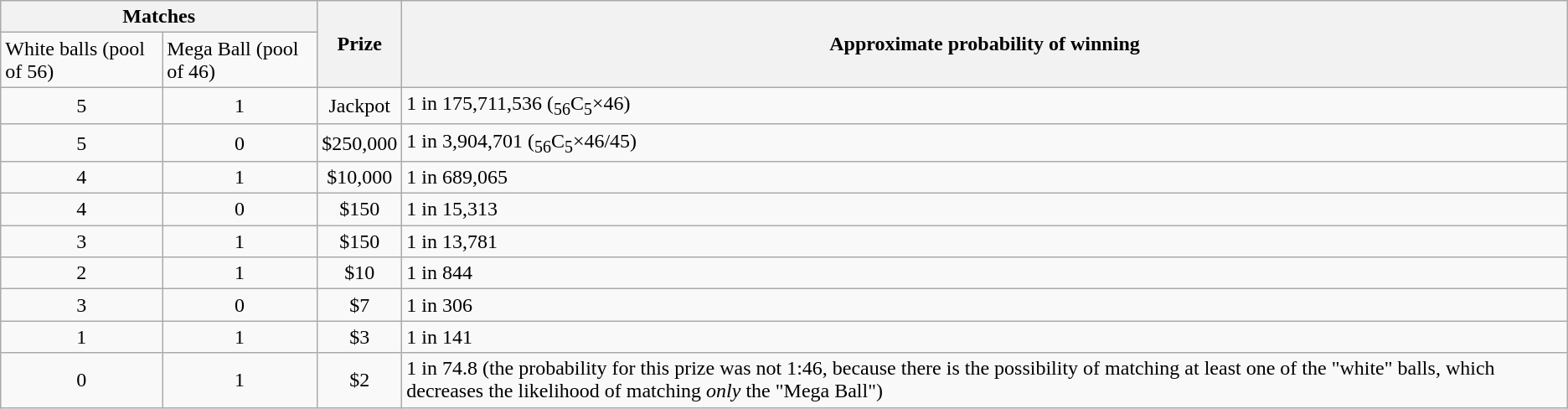<table cellspacing=3; class="wikitable">
<tr>
<th colspan=2>Matches</th>
<th rowspan=2>Prize</th>
<th rowspan=2>Approximate probability of winning</th>
</tr>
<tr>
<td>White balls (pool of 56)</td>
<td>Mega Ball (pool of 46)</td>
</tr>
<tr>
<td style="text-align:center;">5</td>
<td style="text-align:center;">1</td>
<td style="text-align:center;">Jackpot</td>
<td>1 in 175,711,536 (<sub>56</sub>C<sub>5</sub>×46)</td>
</tr>
<tr>
<td style="text-align:center;">5</td>
<td style="text-align:center;">0</td>
<td style="text-align:center;">$250,000</td>
<td>1 in 3,904,701 (<sub>56</sub>C<sub>5</sub>×46/45)</td>
</tr>
<tr>
<td style="text-align:center;">4</td>
<td style="text-align:center;">1</td>
<td style="text-align:center;">$10,000</td>
<td>1 in 689,065</td>
</tr>
<tr>
<td style="text-align:center;">4</td>
<td style="text-align:center;">0</td>
<td style="text-align:center;">$150</td>
<td>1 in 15,313</td>
</tr>
<tr>
<td style="text-align:center;">3</td>
<td style="text-align:center;">1</td>
<td style="text-align:center;">$150</td>
<td>1 in 13,781</td>
</tr>
<tr>
<td style="text-align:center;">2</td>
<td style="text-align:center;">1</td>
<td style="text-align:center;">$10</td>
<td>1 in 844</td>
</tr>
<tr>
<td style="text-align:center;">3</td>
<td style="text-align:center;">0</td>
<td style="text-align:center;">$7</td>
<td>1 in 306</td>
</tr>
<tr>
<td style="text-align:center;">1</td>
<td style="text-align:center;">1</td>
<td style="text-align:center;">$3</td>
<td>1 in 141</td>
</tr>
<tr>
<td style="text-align:center;">0</td>
<td style="text-align:center;">1</td>
<td style="text-align:center;">$2</td>
<td>1 in 74.8 (the probability for this prize was not 1:46, because there is the possibility of matching at least one of the "white" balls, which decreases the likelihood of matching <em>only</em> the "Mega Ball")</td>
</tr>
</table>
